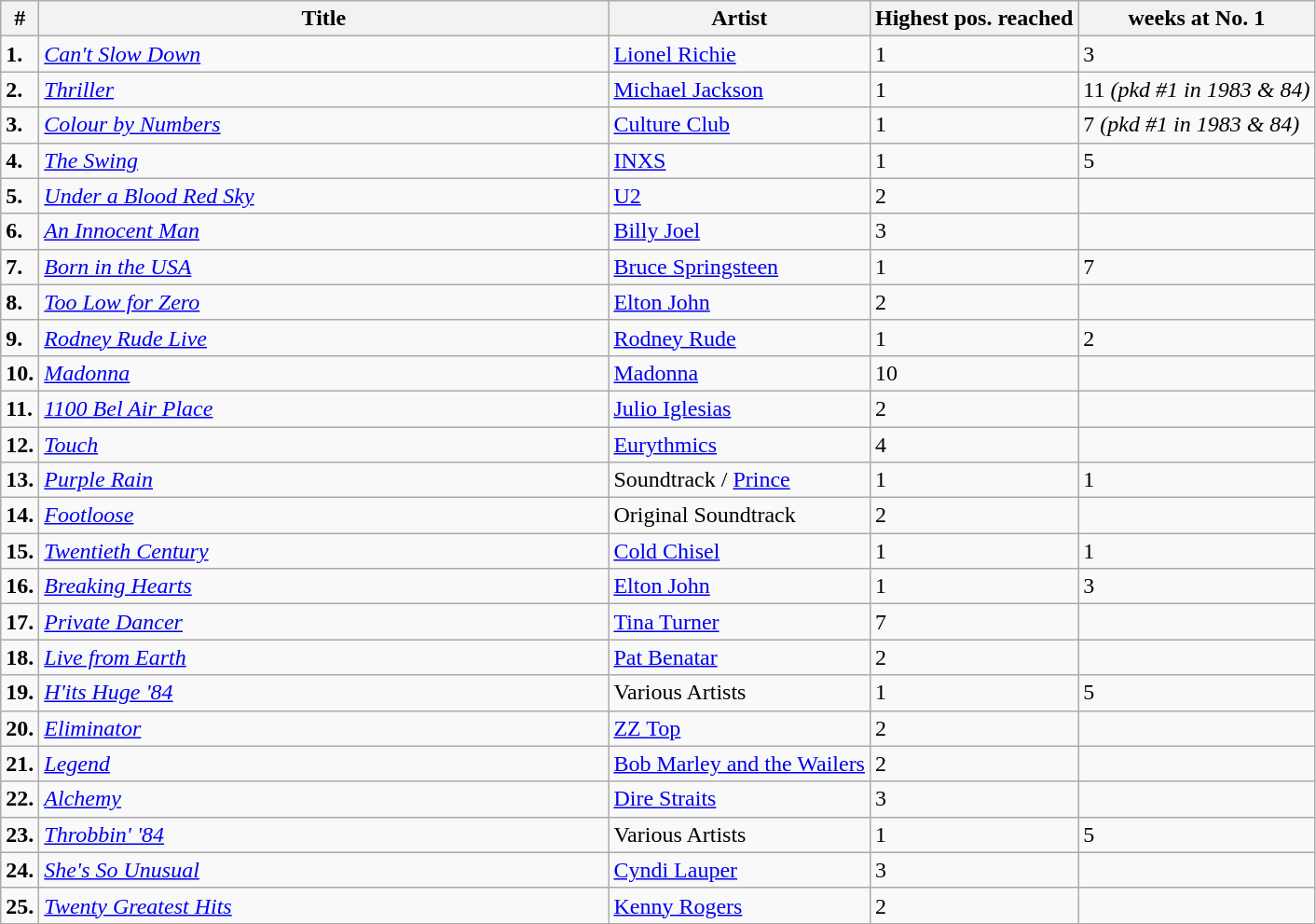<table class="wikitable">
<tr>
<th>#</th>
<th width="400">Title</th>
<th>Artist</th>
<th>Highest pos. reached</th>
<th>weeks at No. 1</th>
</tr>
<tr>
<td><strong>1.</strong></td>
<td><em><a href='#'>Can't Slow Down</a></em></td>
<td><a href='#'>Lionel Richie</a></td>
<td>1</td>
<td>3</td>
</tr>
<tr>
<td><strong>2.</strong></td>
<td><em><a href='#'>Thriller</a></em></td>
<td><a href='#'>Michael Jackson</a></td>
<td>1</td>
<td>11 <em>(pkd #1 in 1983 & 84)</em></td>
</tr>
<tr>
<td><strong>3.</strong></td>
<td><em><a href='#'>Colour by Numbers</a></em></td>
<td><a href='#'>Culture Club</a></td>
<td>1</td>
<td>7 <em>(pkd #1 in 1983 & 84)</em></td>
</tr>
<tr>
<td><strong>4.</strong></td>
<td><em><a href='#'>The Swing</a></em></td>
<td><a href='#'>INXS</a></td>
<td>1</td>
<td>5</td>
</tr>
<tr>
<td><strong>5.</strong></td>
<td><em><a href='#'>Under a Blood Red Sky</a></em></td>
<td><a href='#'>U2</a></td>
<td>2</td>
<td></td>
</tr>
<tr>
<td><strong>6.</strong></td>
<td><em><a href='#'>An Innocent Man</a></em></td>
<td><a href='#'>Billy Joel</a></td>
<td>3</td>
<td></td>
</tr>
<tr>
<td><strong>7.</strong></td>
<td><em><a href='#'>Born in the USA</a></em></td>
<td><a href='#'>Bruce Springsteen</a></td>
<td>1</td>
<td>7</td>
</tr>
<tr>
<td><strong>8.</strong></td>
<td><em><a href='#'>Too Low for Zero</a></em></td>
<td><a href='#'>Elton John</a></td>
<td>2</td>
<td></td>
</tr>
<tr>
<td><strong>9.</strong></td>
<td><em><a href='#'>Rodney Rude Live</a></em></td>
<td><a href='#'>Rodney Rude</a></td>
<td>1</td>
<td>2</td>
</tr>
<tr>
<td><strong>10.</strong></td>
<td><em><a href='#'>Madonna</a></em></td>
<td><a href='#'>Madonna</a></td>
<td>10</td>
<td></td>
</tr>
<tr>
<td><strong>11.</strong></td>
<td><em><a href='#'>1100 Bel Air Place</a></em></td>
<td><a href='#'>Julio Iglesias</a></td>
<td>2</td>
<td></td>
</tr>
<tr>
<td><strong>12.</strong></td>
<td><em><a href='#'>Touch</a></em></td>
<td><a href='#'>Eurythmics</a></td>
<td>4</td>
<td></td>
</tr>
<tr>
<td><strong>13.</strong></td>
<td><em><a href='#'>Purple Rain</a></em></td>
<td>Soundtrack / <a href='#'>Prince</a></td>
<td>1</td>
<td>1</td>
</tr>
<tr>
<td><strong>14.</strong></td>
<td><em><a href='#'>Footloose</a></em></td>
<td>Original Soundtrack</td>
<td>2</td>
<td></td>
</tr>
<tr>
<td><strong>15.</strong></td>
<td><em><a href='#'>Twentieth Century</a></em></td>
<td><a href='#'>Cold Chisel</a></td>
<td>1</td>
<td>1</td>
</tr>
<tr>
<td><strong>16.</strong></td>
<td><em><a href='#'>Breaking Hearts</a></em></td>
<td><a href='#'>Elton John</a></td>
<td>1</td>
<td>3</td>
</tr>
<tr>
<td><strong>17.</strong></td>
<td><em><a href='#'>Private Dancer</a></em></td>
<td><a href='#'>Tina Turner</a></td>
<td>7</td>
<td></td>
</tr>
<tr>
<td><strong>18.</strong></td>
<td><em><a href='#'>Live from Earth</a></em></td>
<td><a href='#'>Pat Benatar</a></td>
<td>2</td>
<td></td>
</tr>
<tr>
<td><strong>19.</strong></td>
<td><em><a href='#'>H'its Huge '84</a></em></td>
<td>Various Artists</td>
<td>1</td>
<td>5</td>
</tr>
<tr>
<td><strong>20.</strong></td>
<td><em><a href='#'>Eliminator</a></em></td>
<td><a href='#'>ZZ Top</a></td>
<td>2</td>
<td></td>
</tr>
<tr>
<td><strong>21.</strong></td>
<td><em><a href='#'>Legend</a></em></td>
<td><a href='#'>Bob Marley and the Wailers</a></td>
<td>2</td>
<td></td>
</tr>
<tr>
<td><strong>22.</strong></td>
<td><em><a href='#'>Alchemy</a></em></td>
<td><a href='#'>Dire Straits</a></td>
<td>3</td>
<td></td>
</tr>
<tr>
<td><strong>23.</strong></td>
<td><em><a href='#'>Throbbin' '84</a></em></td>
<td>Various Artists</td>
<td>1</td>
<td>5</td>
</tr>
<tr>
<td><strong>24.</strong></td>
<td><em><a href='#'>She's So Unusual</a></em></td>
<td><a href='#'>Cyndi Lauper</a></td>
<td>3</td>
<td></td>
</tr>
<tr>
<td><strong>25.</strong></td>
<td><em><a href='#'>Twenty Greatest Hits</a></em></td>
<td><a href='#'>Kenny Rogers</a></td>
<td>2</td>
<td></td>
</tr>
</table>
